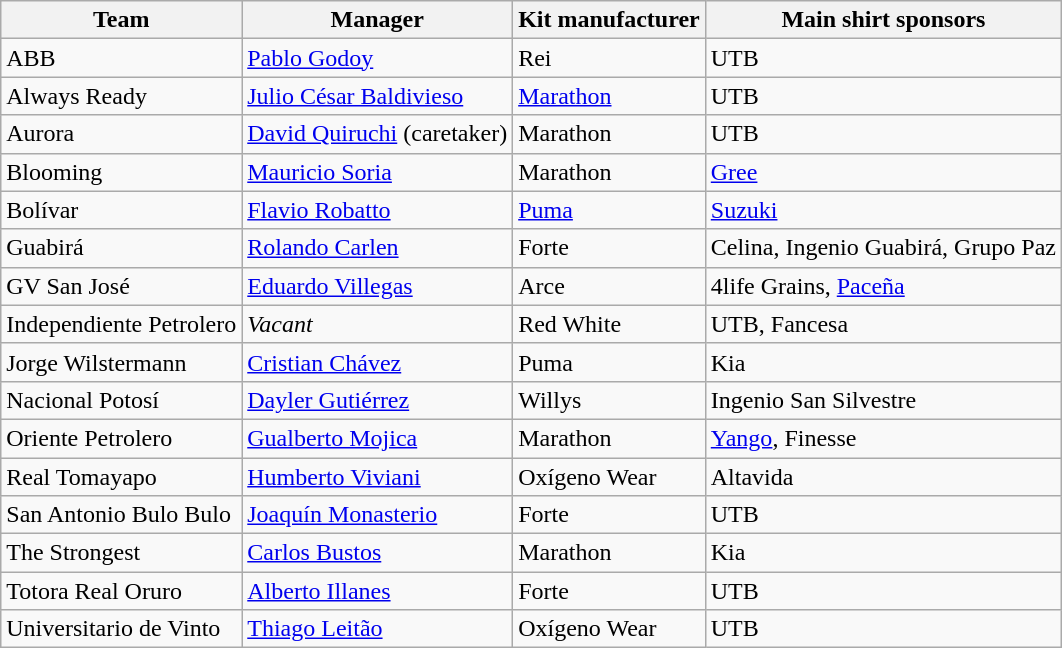<table class="wikitable sortable" style="text-align: left;">
<tr>
<th>Team</th>
<th>Manager</th>
<th>Kit manufacturer</th>
<th>Main shirt sponsors</th>
</tr>
<tr>
<td>ABB</td>
<td> <a href='#'>Pablo Godoy</a></td>
<td>Rei</td>
<td>UTB</td>
</tr>
<tr>
<td>Always Ready</td>
<td> <a href='#'>Julio César Baldivieso</a></td>
<td><a href='#'>Marathon</a></td>
<td>UTB</td>
</tr>
<tr>
<td>Aurora</td>
<td> <a href='#'>David Quiruchi</a> (caretaker)</td>
<td>Marathon</td>
<td>UTB</td>
</tr>
<tr>
<td>Blooming</td>
<td> <a href='#'>Mauricio Soria</a></td>
<td>Marathon</td>
<td><a href='#'>Gree</a></td>
</tr>
<tr>
<td>Bolívar</td>
<td> <a href='#'>Flavio Robatto</a></td>
<td><a href='#'>Puma</a></td>
<td><a href='#'>Suzuki</a></td>
</tr>
<tr>
<td>Guabirá</td>
<td> <a href='#'>Rolando Carlen</a></td>
<td>Forte</td>
<td>Celina, Ingenio Guabirá, Grupo Paz</td>
</tr>
<tr>
<td>GV San José</td>
<td> <a href='#'>Eduardo Villegas</a></td>
<td>Arce</td>
<td>4life Grains, <a href='#'>Paceña</a></td>
</tr>
<tr>
<td>Independiente Petrolero</td>
<td> <em>Vacant</em></td>
<td>Red White</td>
<td>UTB, Fancesa</td>
</tr>
<tr>
<td>Jorge Wilstermann</td>
<td> <a href='#'>Cristian Chávez</a></td>
<td>Puma</td>
<td>Kia</td>
</tr>
<tr>
<td>Nacional Potosí</td>
<td> <a href='#'>Dayler Gutiérrez</a></td>
<td>Willys</td>
<td>Ingenio San Silvestre</td>
</tr>
<tr>
<td>Oriente Petrolero</td>
<td> <a href='#'>Gualberto Mojica</a></td>
<td>Marathon</td>
<td><a href='#'>Yango</a>, Finesse</td>
</tr>
<tr>
<td>Real Tomayapo</td>
<td> <a href='#'>Humberto Viviani</a></td>
<td>Oxígeno Wear</td>
<td>Altavida</td>
</tr>
<tr>
<td>San Antonio Bulo Bulo</td>
<td> <a href='#'>Joaquín Monasterio</a></td>
<td>Forte</td>
<td>UTB</td>
</tr>
<tr>
<td>The Strongest</td>
<td> <a href='#'>Carlos Bustos</a></td>
<td>Marathon</td>
<td>Kia</td>
</tr>
<tr>
<td>Totora Real Oruro</td>
<td> <a href='#'>Alberto Illanes</a></td>
<td>Forte</td>
<td>UTB</td>
</tr>
<tr>
<td>Universitario de Vinto</td>
<td> <a href='#'>Thiago Leitão</a></td>
<td>Oxígeno Wear</td>
<td>UTB</td>
</tr>
</table>
